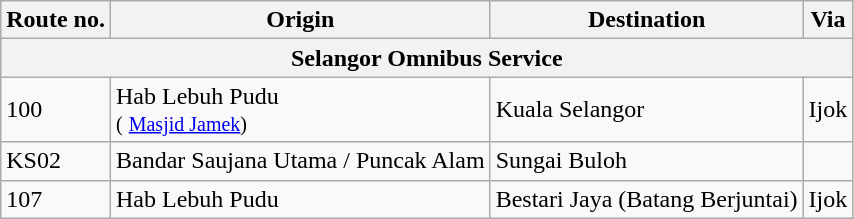<table class="wikitable">
<tr>
<th>Route no.</th>
<th>Origin</th>
<th>Destination</th>
<th>Via</th>
</tr>
<tr>
<th colspan=4>Selangor Omnibus Service</th>
</tr>
<tr>
<td>100</td>
<td>Hab Lebuh Pudu<br><small>(</small> <small><a href='#'>Masjid Jamek</a>)</small></td>
<td>Kuala Selangor</td>
<td>Ijok</td>
</tr>
<tr>
<td>KS02</td>
<td>Bandar Saujana Utama / Puncak Alam</td>
<td> Sungai Buloh</td>
<td></td>
</tr>
<tr>
<td>107</td>
<td>Hab Lebuh Pudu</td>
<td>Bestari Jaya (Batang Berjuntai)</td>
<td>Ijok</td>
</tr>
</table>
